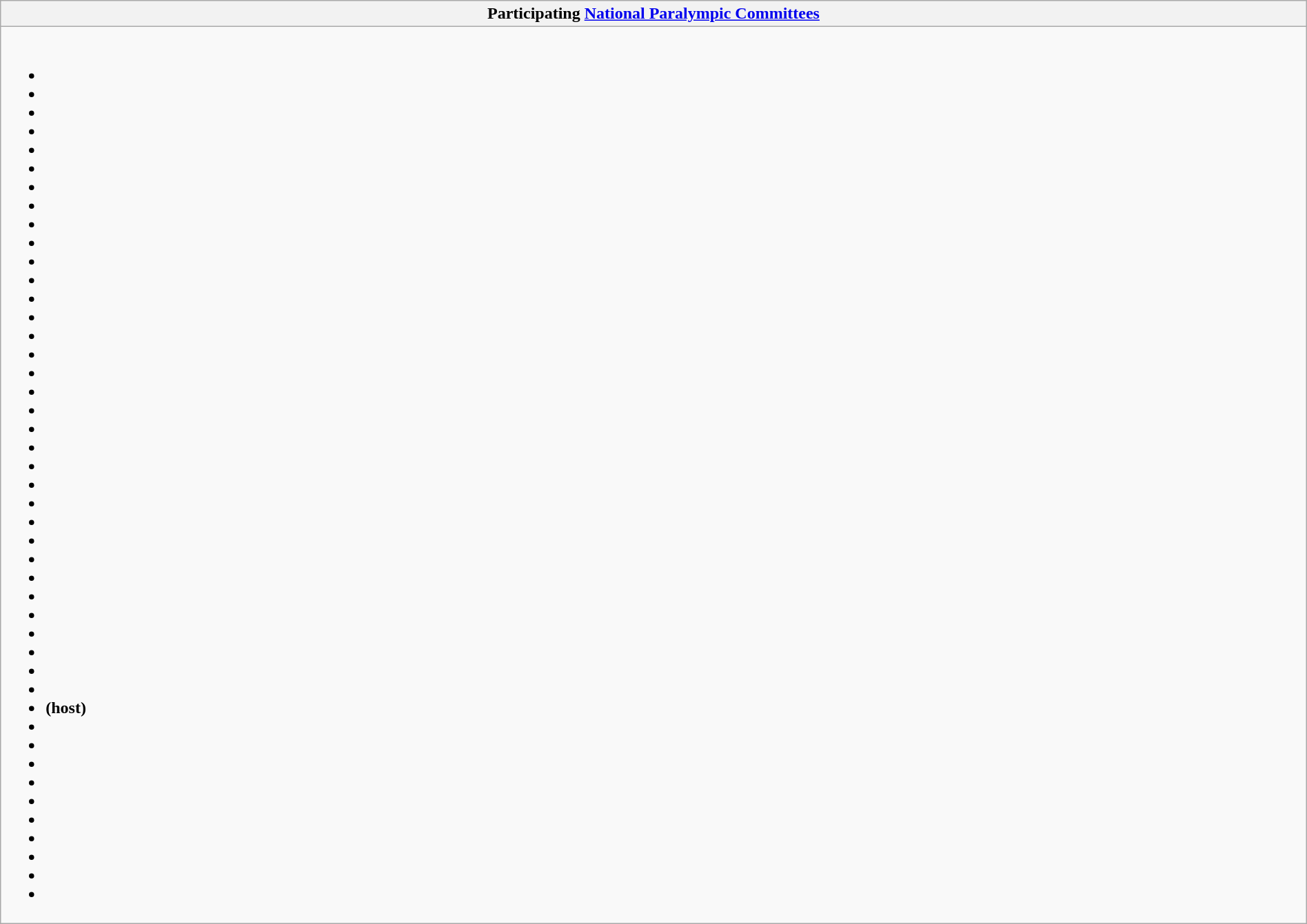<table class="wikitable collapsible" style="width:100%;">
<tr>
<th>Participating <a href='#'>National Paralympic Committees</a></th>
</tr>
<tr>
<td><br><ul><li></li><li></li><li></li><li></li><li></li><li></li><li></li><li></li><li></li><li></li><li></li><li></li><li></li><li></li><li></li><li></li><li></li><li></li><li></li><li></li><li></li><li></li><li></li><li></li><li></li><li></li><li></li><li></li><li></li><li></li><li></li><li></li><li></li><li></li><li> <strong>(host)</strong></li><li></li><li></li><li></li><li></li><li></li><li></li><li></li><li></li><li></li><li></li></ul></td>
</tr>
</table>
